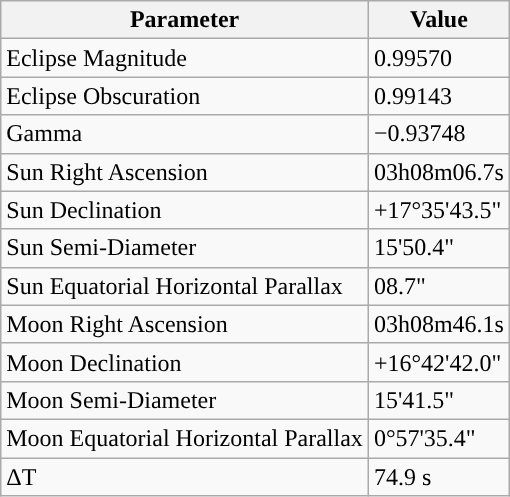<table class="wikitable">
<tr>
<th>Parameter</th>
<th>Value</th>
</tr>
<tr>
<td>Eclipse Magnitude</td>
<td>0.99570</td>
</tr>
<tr>
<td>Eclipse Obscuration</td>
<td>0.99143</td>
</tr>
<tr>
<td>Gamma</td>
<td>−0.93748</td>
</tr>
<tr>
<td>Sun Right Ascension</td>
<td>03h08m06.7s</td>
</tr>
<tr>
<td>Sun Declination</td>
<td>+17°35'43.5"</td>
</tr>
<tr>
<td>Sun Semi-Diameter</td>
<td>15'50.4"</td>
</tr>
<tr>
<td>Sun Equatorial Horizontal Parallax</td>
<td>08.7"</td>
</tr>
<tr>
<td>Moon Right Ascension</td>
<td>03h08m46.1s</td>
</tr>
<tr>
<td>Moon Declination</td>
<td>+16°42'42.0"</td>
</tr>
<tr>
<td>Moon Semi-Diameter</td>
<td>15'41.5"</td>
</tr>
<tr>
<td>Moon Equatorial Horizontal Parallax</td>
<td>0°57'35.4"</td>
</tr>
<tr>
<td>ΔT</td>
<td>74.9 s</td>
</tr>
</table>
